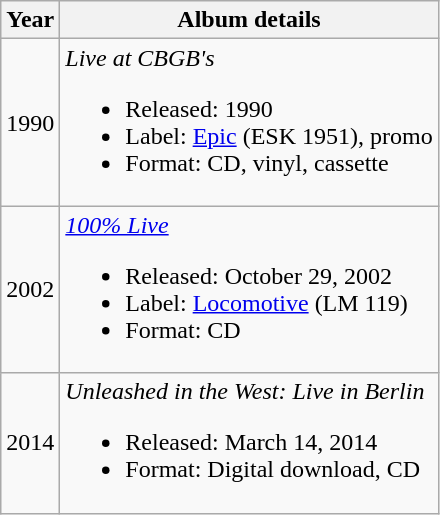<table class="wikitable">
<tr>
<th>Year</th>
<th>Album details</th>
</tr>
<tr>
<td>1990</td>
<td><em>Live at CBGB's</em><br><ul><li>Released: 1990</li><li>Label: <a href='#'>Epic</a> (ESK 1951), promo</li><li>Format: CD, vinyl, cassette</li></ul></td>
</tr>
<tr>
<td>2002</td>
<td><em><a href='#'>100% Live</a></em><br><ul><li>Released: October 29, 2002</li><li>Label: <a href='#'>Locomotive</a> (LM 119)</li><li>Format: CD</li></ul></td>
</tr>
<tr>
<td>2014</td>
<td><em>Unleashed in the West: Live in Berlin</em><br><ul><li>Released: March 14, 2014</li><li>Format: Digital download, CD</li></ul></td>
</tr>
</table>
